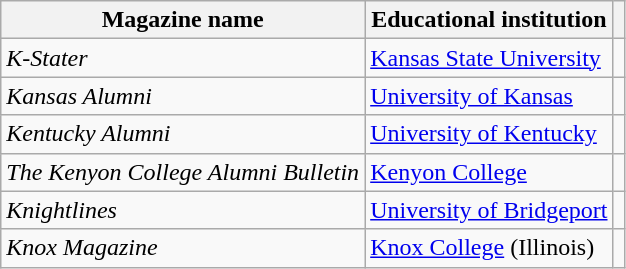<table class="wikitable">
<tr>
<th>Magazine name</th>
<th>Educational institution</th>
<th></th>
</tr>
<tr>
<td><em>K-Stater</em></td>
<td><a href='#'>Kansas State University</a></td>
<td></td>
</tr>
<tr>
<td><em>Kansas Alumni</em></td>
<td><a href='#'>University of Kansas</a></td>
<td></td>
</tr>
<tr>
<td><em>Kentucky Alumni</em></td>
<td><a href='#'>University of Kentucky</a></td>
<td></td>
</tr>
<tr>
<td><em>The Kenyon College Alumni Bulletin</em></td>
<td><a href='#'>Kenyon College</a></td>
<td></td>
</tr>
<tr>
<td><em>Knightlines</em></td>
<td><a href='#'>University of Bridgeport</a></td>
<td></td>
</tr>
<tr>
<td><em>Knox Magazine</em></td>
<td><a href='#'>Knox College</a> (Illinois)</td>
<td></td>
</tr>
</table>
